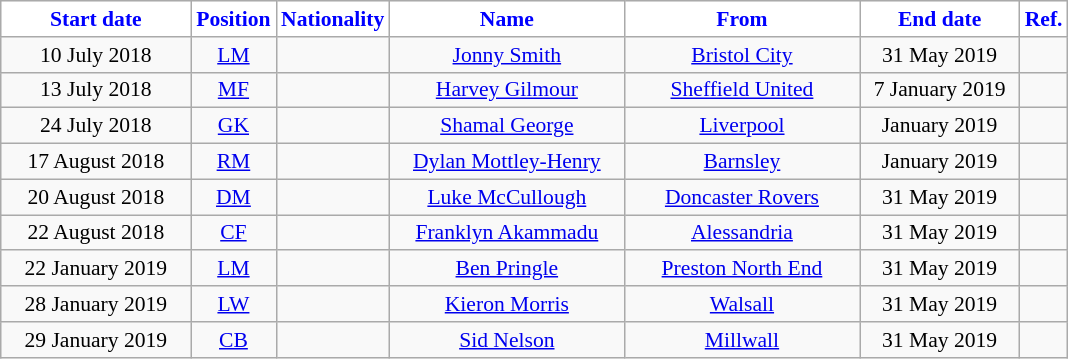<table class="wikitable"  style="text-align:center; font-size:90%; ">
<tr>
<th style="background:#FFFFFF; color:#0000FF; width:120px;">Start date</th>
<th style="background:#FFFFFF; color:#0000FF; width:50px;">Position</th>
<th style="background:#FFFFFF; color:#0000FF; width:50px;">Nationality</th>
<th style="background:#FFFFFF; color:#0000FF; width:150px;">Name</th>
<th style="background:#FFFFFF; color:#0000FF; width:150px;">From</th>
<th style="background:#FFFFFF; color:#0000FF; width:100px;">End date</th>
<th style="background:#FFFFFF; color:#0000FF; width:25px;">Ref.</th>
</tr>
<tr>
<td>10 July 2018</td>
<td><a href='#'>LM</a></td>
<td></td>
<td><a href='#'>Jonny Smith</a></td>
<td><a href='#'>Bristol City</a></td>
<td>31 May 2019</td>
<td></td>
</tr>
<tr>
<td>13 July 2018</td>
<td><a href='#'>MF</a></td>
<td></td>
<td><a href='#'>Harvey Gilmour</a></td>
<td><a href='#'>Sheffield United</a></td>
<td>7 January 2019</td>
<td></td>
</tr>
<tr>
<td>24 July 2018</td>
<td><a href='#'>GK</a></td>
<td></td>
<td><a href='#'>Shamal George</a></td>
<td><a href='#'>Liverpool</a></td>
<td>January 2019</td>
<td></td>
</tr>
<tr>
<td>17 August 2018</td>
<td><a href='#'>RM</a></td>
<td></td>
<td><a href='#'>Dylan Mottley-Henry</a></td>
<td><a href='#'>Barnsley</a></td>
<td>January 2019</td>
<td></td>
</tr>
<tr>
<td>20 August 2018</td>
<td><a href='#'>DM</a></td>
<td></td>
<td><a href='#'>Luke McCullough</a></td>
<td><a href='#'>Doncaster Rovers</a></td>
<td>31 May 2019</td>
<td></td>
</tr>
<tr>
<td>22 August 2018</td>
<td><a href='#'>CF</a></td>
<td></td>
<td><a href='#'>Franklyn Akammadu</a></td>
<td> <a href='#'>Alessandria</a></td>
<td>31 May 2019</td>
<td></td>
</tr>
<tr>
<td>22 January 2019</td>
<td><a href='#'>LM</a></td>
<td></td>
<td><a href='#'>Ben Pringle</a></td>
<td><a href='#'>Preston North End</a></td>
<td>31 May 2019</td>
<td></td>
</tr>
<tr>
<td>28 January 2019</td>
<td><a href='#'>LW</a></td>
<td></td>
<td><a href='#'>Kieron Morris</a></td>
<td><a href='#'>Walsall</a></td>
<td>31 May 2019</td>
<td></td>
</tr>
<tr>
<td>29 January 2019</td>
<td><a href='#'>CB</a></td>
<td></td>
<td><a href='#'>Sid Nelson</a></td>
<td><a href='#'>Millwall</a></td>
<td>31 May 2019</td>
<td></td>
</tr>
</table>
